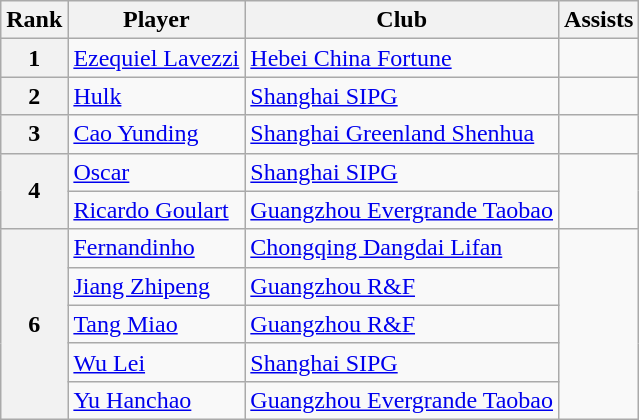<table class=wikitable>
<tr>
<th>Rank</th>
<th>Player</th>
<th>Club</th>
<th>Assists</th>
</tr>
<tr>
<th>1</th>
<td> <a href='#'>Ezequiel Lavezzi</a></td>
<td><a href='#'>Hebei China Fortune</a></td>
<td></td>
</tr>
<tr>
<th>2</th>
<td> <a href='#'>Hulk</a></td>
<td><a href='#'>Shanghai SIPG</a></td>
<td></td>
</tr>
<tr>
<th>3</th>
<td> <a href='#'>Cao Yunding</a></td>
<td><a href='#'>Shanghai Greenland Shenhua</a></td>
<td></td>
</tr>
<tr>
<th rowspan=2>4</th>
<td> <a href='#'>Oscar</a></td>
<td><a href='#'>Shanghai SIPG</a></td>
<td rowspan=2></td>
</tr>
<tr>
<td> <a href='#'>Ricardo Goulart</a></td>
<td><a href='#'>Guangzhou Evergrande Taobao</a></td>
</tr>
<tr>
<th rowspan=5>6</th>
<td> <a href='#'>Fernandinho</a></td>
<td><a href='#'>Chongqing Dangdai Lifan</a></td>
<td rowspan=5></td>
</tr>
<tr>
<td> <a href='#'>Jiang Zhipeng</a></td>
<td><a href='#'>Guangzhou R&F</a></td>
</tr>
<tr>
<td> <a href='#'>Tang Miao</a></td>
<td><a href='#'>Guangzhou R&F</a></td>
</tr>
<tr>
<td> <a href='#'>Wu Lei</a></td>
<td><a href='#'>Shanghai SIPG</a></td>
</tr>
<tr>
<td> <a href='#'>Yu Hanchao</a></td>
<td><a href='#'>Guangzhou Evergrande Taobao</a></td>
</tr>
</table>
